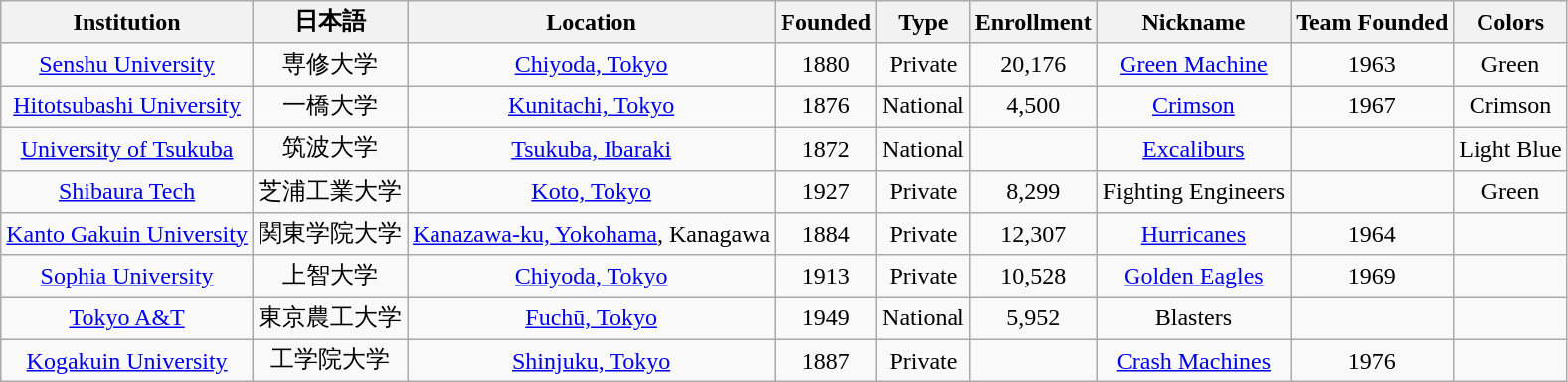<table class="wikitable sortable" style="text-align: center;">
<tr>
<th>Institution</th>
<th>日本語</th>
<th>Location</th>
<th>Founded</th>
<th>Type</th>
<th>Enrollment</th>
<th>Nickname</th>
<th>Team Founded</th>
<th>Colors</th>
</tr>
<tr>
<td><a href='#'>Senshu University</a></td>
<td>専修大学</td>
<td><a href='#'>Chiyoda, Tokyo</a></td>
<td>1880</td>
<td>Private</td>
<td>20,176</td>
<td><a href='#'>Green Machine</a></td>
<td>1963</td>
<td>Green</td>
</tr>
<tr>
<td><a href='#'>Hitotsubashi University</a></td>
<td>一橋大学</td>
<td><a href='#'>Kunitachi, Tokyo</a></td>
<td>1876</td>
<td>National</td>
<td>4,500</td>
<td><a href='#'>Crimson</a></td>
<td>1967</td>
<td>Crimson</td>
</tr>
<tr>
<td><a href='#'>University of Tsukuba</a></td>
<td>筑波大学</td>
<td><a href='#'>Tsukuba, Ibaraki</a></td>
<td>1872</td>
<td>National</td>
<td></td>
<td><a href='#'>Excaliburs</a></td>
<td></td>
<td>Light Blue</td>
</tr>
<tr>
<td><a href='#'>Shibaura Tech</a></td>
<td>芝浦工業大学</td>
<td><a href='#'>Koto, Tokyo</a></td>
<td>1927</td>
<td>Private</td>
<td>8,299</td>
<td>Fighting Engineers</td>
<td></td>
<td>Green</td>
</tr>
<tr>
<td><a href='#'>Kanto Gakuin University</a></td>
<td>関東学院大学</td>
<td><a href='#'>Kanazawa-ku, Yokohama</a>, Kanagawa</td>
<td>1884</td>
<td>Private</td>
<td>12,307</td>
<td><a href='#'>Hurricanes</a></td>
<td>1964</td>
<td></td>
</tr>
<tr>
<td><a href='#'>Sophia University</a></td>
<td>上智大学</td>
<td><a href='#'>Chiyoda, Tokyo</a></td>
<td>1913</td>
<td>Private</td>
<td>10,528</td>
<td><a href='#'>Golden Eagles</a></td>
<td>1969</td>
<td></td>
</tr>
<tr>
<td><a href='#'>Tokyo A&T</a></td>
<td>東京農工大学</td>
<td><a href='#'>Fuchū, Tokyo</a></td>
<td>1949</td>
<td>National</td>
<td>5,952</td>
<td>Blasters</td>
<td></td>
<td></td>
</tr>
<tr>
<td><a href='#'>Kogakuin University</a></td>
<td>工学院大学</td>
<td><a href='#'>Shinjuku, Tokyo</a></td>
<td>1887</td>
<td>Private</td>
<td></td>
<td><a href='#'>Crash Machines</a></td>
<td>1976</td>
<td></td>
</tr>
</table>
